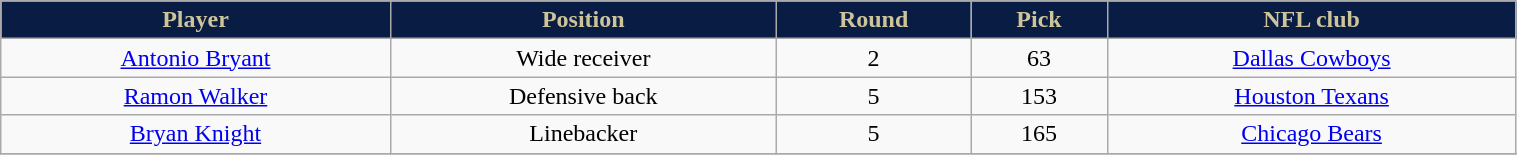<table class="wikitable" width="80%">
<tr align="center"  style="background:#091C44;color:#CEC499;">
<td><strong>Player</strong></td>
<td><strong>Position</strong></td>
<td><strong>Round</strong></td>
<td><strong>Pick</strong></td>
<td><strong>NFL club</strong></td>
</tr>
<tr align="center" bgcolor="">
<td><a href='#'>Antonio Bryant</a></td>
<td>Wide receiver</td>
<td>2</td>
<td>63</td>
<td><a href='#'>Dallas Cowboys</a></td>
</tr>
<tr align="center" bgcolor="">
<td><a href='#'>Ramon Walker</a></td>
<td>Defensive back</td>
<td>5</td>
<td>153</td>
<td><a href='#'>Houston Texans</a></td>
</tr>
<tr align="center" bgcolor="">
<td><a href='#'>Bryan Knight</a></td>
<td>Linebacker</td>
<td>5</td>
<td>165</td>
<td><a href='#'>Chicago Bears</a></td>
</tr>
<tr align="center" bgcolor="">
</tr>
</table>
